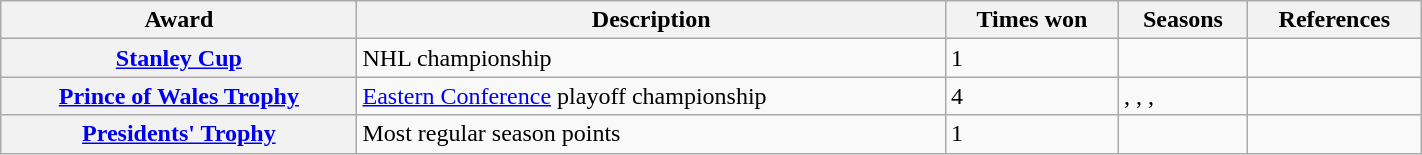<table class="wikitable" width="75%">
<tr>
<th scope="col">Award</th>
<th scope="col">Description</th>
<th scope="col">Times won</th>
<th scope="col">Seasons</th>
<th scope="col">References</th>
</tr>
<tr>
<th scope="row"><a href='#'>Stanley Cup</a></th>
<td>NHL championship</td>
<td>1</td>
<td></td>
<td></td>
</tr>
<tr>
<th scope="row"><a href='#'>Prince of Wales Trophy</a></th>
<td><a href='#'>Eastern Conference</a> playoff championship</td>
<td>4</td>
<td>, , , </td>
<td></td>
</tr>
<tr>
<th scope="row"><a href='#'>Presidents' Trophy</a></th>
<td>Most regular season points</td>
<td>1</td>
<td></td>
<td></td>
</tr>
</table>
